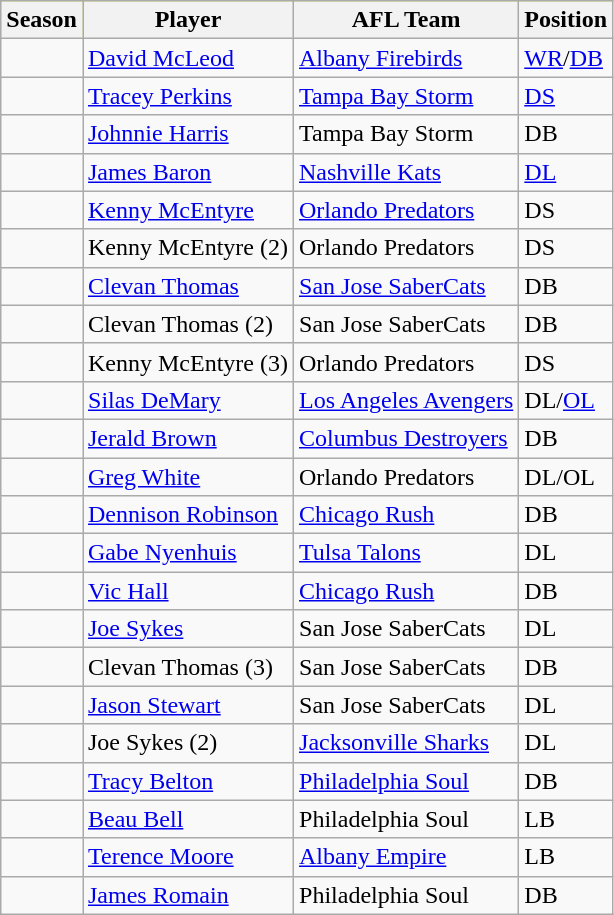<table class="wikitable">
<tr bgcolor="#efef">
<th>Season</th>
<th>Player</th>
<th>AFL Team</th>
<th>Position</th>
</tr>
<tr>
<td align=center></td>
<td><a href='#'>David McLeod</a></td>
<td><a href='#'>Albany Firebirds</a></td>
<td><a href='#'>WR</a>/<a href='#'>DB</a></td>
</tr>
<tr>
<td align=center></td>
<td><a href='#'>Tracey Perkins</a></td>
<td><a href='#'>Tampa Bay Storm</a></td>
<td><a href='#'>DS</a></td>
</tr>
<tr>
<td align=center></td>
<td><a href='#'>Johnnie Harris</a></td>
<td>Tampa Bay Storm</td>
<td>DB</td>
</tr>
<tr>
<td align=center></td>
<td><a href='#'>James Baron</a></td>
<td><a href='#'>Nashville Kats</a></td>
<td><a href='#'>DL</a></td>
</tr>
<tr>
<td align=center></td>
<td><a href='#'>Kenny McEntyre</a></td>
<td><a href='#'>Orlando Predators</a></td>
<td>DS</td>
</tr>
<tr>
<td align=center></td>
<td>Kenny McEntyre (2)</td>
<td>Orlando Predators</td>
<td>DS</td>
</tr>
<tr>
<td align=center></td>
<td><a href='#'>Clevan Thomas</a></td>
<td><a href='#'>San Jose SaberCats</a></td>
<td>DB</td>
</tr>
<tr>
<td align=center></td>
<td>Clevan Thomas (2)</td>
<td>San Jose SaberCats</td>
<td>DB</td>
</tr>
<tr>
<td align=center></td>
<td>Kenny McEntyre (3)</td>
<td>Orlando Predators</td>
<td>DS</td>
</tr>
<tr>
<td align=center></td>
<td><a href='#'>Silas DeMary</a></td>
<td><a href='#'>Los Angeles Avengers</a></td>
<td>DL/<a href='#'>OL</a></td>
</tr>
<tr>
<td align=center></td>
<td><a href='#'>Jerald Brown</a></td>
<td><a href='#'>Columbus Destroyers</a></td>
<td>DB</td>
</tr>
<tr>
<td align=center></td>
<td><a href='#'>Greg White</a></td>
<td>Orlando Predators</td>
<td>DL/OL</td>
</tr>
<tr>
<td align=center></td>
<td><a href='#'>Dennison Robinson</a></td>
<td><a href='#'>Chicago Rush</a></td>
<td>DB</td>
</tr>
<tr>
<td align=center></td>
<td><a href='#'>Gabe Nyenhuis</a></td>
<td><a href='#'>Tulsa Talons</a></td>
<td>DL</td>
</tr>
<tr>
<td align=center></td>
<td><a href='#'>Vic Hall</a></td>
<td><a href='#'>Chicago Rush</a></td>
<td>DB</td>
</tr>
<tr>
<td align=center></td>
<td><a href='#'>Joe Sykes</a></td>
<td>San Jose SaberCats</td>
<td>DL</td>
</tr>
<tr>
<td align=center></td>
<td>Clevan Thomas (3)</td>
<td>San Jose SaberCats</td>
<td>DB</td>
</tr>
<tr>
<td align=center></td>
<td><a href='#'>Jason Stewart</a></td>
<td>San Jose SaberCats</td>
<td>DL</td>
</tr>
<tr>
<td align=center></td>
<td>Joe Sykes (2)</td>
<td><a href='#'>Jacksonville Sharks</a></td>
<td>DL</td>
</tr>
<tr>
<td align=center></td>
<td><a href='#'>Tracy Belton</a></td>
<td><a href='#'>Philadelphia Soul</a></td>
<td>DB</td>
</tr>
<tr>
<td align=center></td>
<td><a href='#'>Beau Bell</a></td>
<td>Philadelphia Soul</td>
<td>LB</td>
</tr>
<tr>
<td align=center></td>
<td><a href='#'>Terence Moore</a></td>
<td><a href='#'>Albany Empire</a></td>
<td>LB</td>
</tr>
<tr>
<td align=center></td>
<td><a href='#'>James Romain</a></td>
<td>Philadelphia Soul</td>
<td>DB</td>
</tr>
</table>
